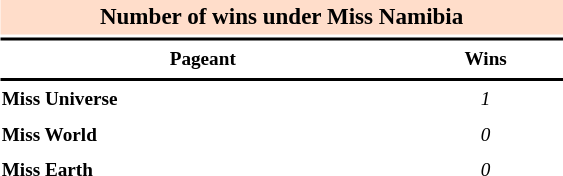<table class="toccolours" style="width: 30em; float:right; margin-left:1em; font-size:80%; line-height:1.5em; width:30%;">
<tr>
<th colspan="3" style="text-align:center; background:#FFDDCA;"><big>Number of wins under Miss Namibia</big></th>
</tr>
<tr>
<td colspan="3" style="background:black"></td>
</tr>
<tr>
<th scope="col">Pageant</th>
<th scope="col">Wins</th>
</tr>
<tr>
<td colspan="3" style="background:black"></td>
</tr>
<tr>
<td style="text-align:left"><strong>Miss Universe</strong></td>
<td style="text-align:center"><em>1</em></td>
</tr>
<tr>
<td style="text-align:left"><strong>Miss World</strong></td>
<td style="text-align:center"><em>0</em></td>
</tr>
<tr>
<td style="text-align:left"><strong>Miss Earth</strong></td>
<td style="text-align:center"><em>0</em></td>
</tr>
<tr>
</tr>
</table>
